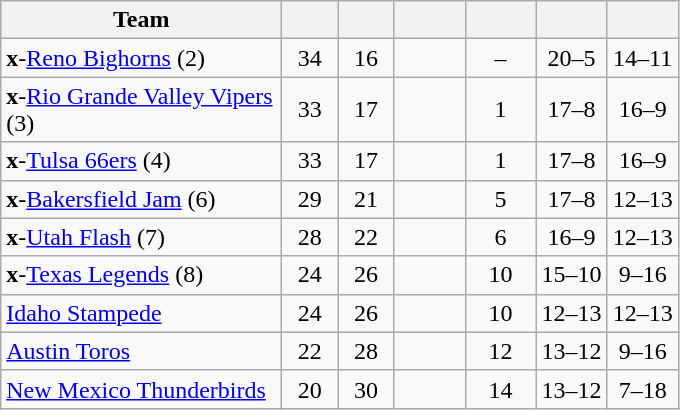<table class="wikitable" style="text-align:center">
<tr>
<th style="width:180px">Team</th>
<th style="width:30px"></th>
<th style="width:30px"></th>
<th style="width:40px"></th>
<th style="width:40px"></th>
<th style="width:40px"></th>
<th style="width:40px"></th>
</tr>
<tr>
<td align=left><strong>x</strong>-<a href='#'>Reno Bighorns</a> (2)</td>
<td>34</td>
<td>16</td>
<td></td>
<td>–</td>
<td>20–5</td>
<td>14–11</td>
</tr>
<tr>
<td align=left><strong>x</strong>-<a href='#'>Rio Grande Valley Vipers</a> (3)</td>
<td>33</td>
<td>17</td>
<td></td>
<td>1</td>
<td>17–8</td>
<td>16–9</td>
</tr>
<tr>
<td align=left><strong>x</strong>-<a href='#'>Tulsa 66ers</a> (4)</td>
<td>33</td>
<td>17</td>
<td></td>
<td>1</td>
<td>17–8</td>
<td>16–9</td>
</tr>
<tr>
<td align=left><strong>x</strong>-<a href='#'>Bakersfield Jam</a> (6)</td>
<td>29</td>
<td>21</td>
<td></td>
<td>5</td>
<td>17–8</td>
<td>12–13</td>
</tr>
<tr>
<td align=left><strong>x</strong>-<a href='#'>Utah Flash</a> (7)</td>
<td>28</td>
<td>22</td>
<td></td>
<td>6</td>
<td>16–9</td>
<td>12–13</td>
</tr>
<tr>
<td align=left><strong>x</strong>-<a href='#'>Texas Legends</a> (8)</td>
<td>24</td>
<td>26</td>
<td></td>
<td>10</td>
<td>15–10</td>
<td>9–16</td>
</tr>
<tr>
<td align=left><a href='#'>Idaho Stampede</a></td>
<td>24</td>
<td>26</td>
<td></td>
<td>10</td>
<td>12–13</td>
<td>12–13</td>
</tr>
<tr>
<td align=left><a href='#'>Austin Toros</a></td>
<td>22</td>
<td>28</td>
<td></td>
<td>12</td>
<td>13–12</td>
<td>9–16</td>
</tr>
<tr>
<td align=left><a href='#'>New Mexico Thunderbirds</a></td>
<td>20</td>
<td>30</td>
<td></td>
<td>14</td>
<td>13–12</td>
<td>7–18</td>
</tr>
</table>
